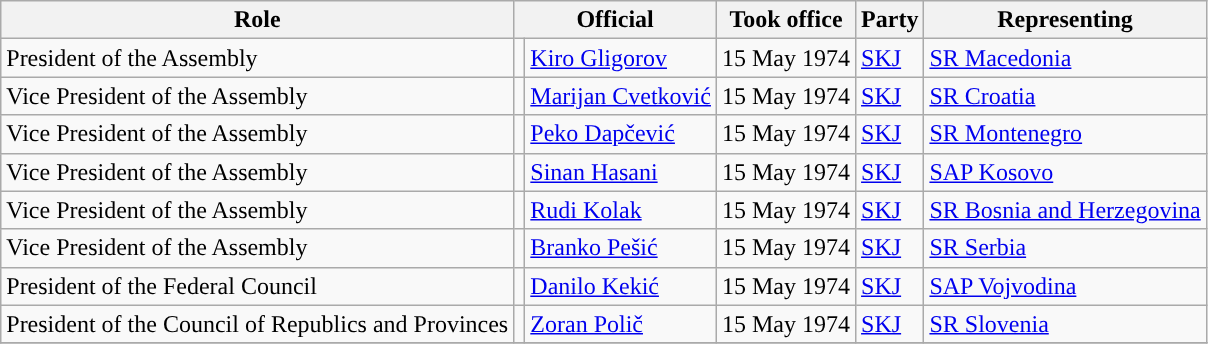<table class="wikitable">
<tr>
<th style="text-align: center;">Role</th>
<th colspan="2" style="text-align: center;">Official</th>
<th style="text-align: center;">Took office</th>
<th style="text-align: center;">Party</th>
<th style="text-align: center;">Representing</th>
</tr>
<tr>
<td>President of the Assembly</td>
<td style="background:"></td>
<td><a href='#'>Kiro Gligorov</a></td>
<td>15 May 1974</td>
<td><a href='#'>SKJ</a></td>
<td><a href='#'>SR Macedonia</a></td>
</tr>
<tr>
<td>Vice President of the Assembly</td>
<td style="background:"></td>
<td><a href='#'>Marijan Cvetković</a></td>
<td>15 May 1974</td>
<td><a href='#'>SKJ</a></td>
<td><a href='#'>SR Croatia</a></td>
</tr>
<tr>
<td>Vice President of the Assembly</td>
<td style="background:"></td>
<td><a href='#'>Peko Dapčević</a></td>
<td>15 May 1974</td>
<td><a href='#'>SKJ</a></td>
<td><a href='#'>SR Montenegro</a></td>
</tr>
<tr>
<td>Vice President of the Assembly</td>
<td style="background:"></td>
<td><a href='#'>Sinan Hasani</a></td>
<td>15 May 1974</td>
<td><a href='#'>SKJ</a></td>
<td><a href='#'>SAP Kosovo</a></td>
</tr>
<tr>
<td>Vice President of the Assembly</td>
<td style="background:"></td>
<td><a href='#'>Rudi Kolak</a></td>
<td>15 May 1974</td>
<td><a href='#'>SKJ</a></td>
<td><a href='#'>SR Bosnia and Herzegovina</a></td>
</tr>
<tr>
<td>Vice President of the Assembly</td>
<td style="background:"></td>
<td><a href='#'>Branko Pešić</a></td>
<td>15 May 1974</td>
<td><a href='#'>SKJ</a></td>
<td><a href='#'>SR Serbia</a></td>
</tr>
<tr>
<td>President of the Federal Council</td>
<td style="background:"></td>
<td><a href='#'>Danilo Kekić</a></td>
<td>15 May 1974</td>
<td><a href='#'>SKJ</a></td>
<td><a href='#'>SAP Vojvodina</a></td>
</tr>
<tr>
<td>President of the Council of Republics and Provinces</td>
<td style="background:"></td>
<td><a href='#'>Zoran Polič</a></td>
<td>15 May 1974</td>
<td><a href='#'>SKJ</a></td>
<td><a href='#'>SR Slovenia</a></td>
</tr>
<tr>
</tr>
</table>
